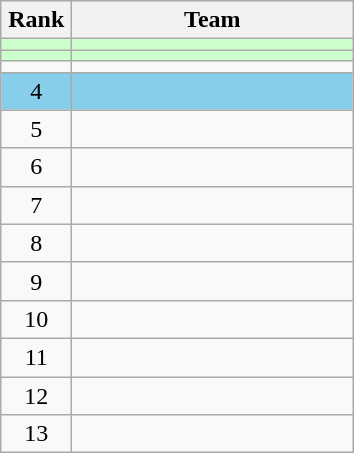<table class="wikitable" style="text-align: center;">
<tr>
<th width=40>Rank</th>
<th width=180>Team</th>
</tr>
<tr bgcolor=#CCFFCC>
<td></td>
<td style="text-align:left;"></td>
</tr>
<tr bgcolor=#CCFFCC>
<td></td>
<td style="text-align:left;"></td>
</tr>
<tr align=center>
<td></td>
<td style="text-align:left;"></td>
</tr>
<tr bgcolor=#87ceeb>
<td>4</td>
<td style="text-align:left;"></td>
</tr>
<tr align=center>
<td>5</td>
<td style="text-align:left;"></td>
</tr>
<tr align=center>
<td>6</td>
<td style="text-align:left;"></td>
</tr>
<tr align=center>
<td>7</td>
<td style="text-align:left;"></td>
</tr>
<tr align=center>
<td>8</td>
<td style="text-align:left;"></td>
</tr>
<tr align=center>
<td>9</td>
<td style="text-align:left;"></td>
</tr>
<tr align=center>
<td>10</td>
<td style="text-align:left;"></td>
</tr>
<tr align=center>
<td>11</td>
<td style="text-align:left;"></td>
</tr>
<tr align=center>
<td>12</td>
<td style="text-align:left;"></td>
</tr>
<tr align=center>
<td>13</td>
<td style="text-align:left;"></td>
</tr>
</table>
